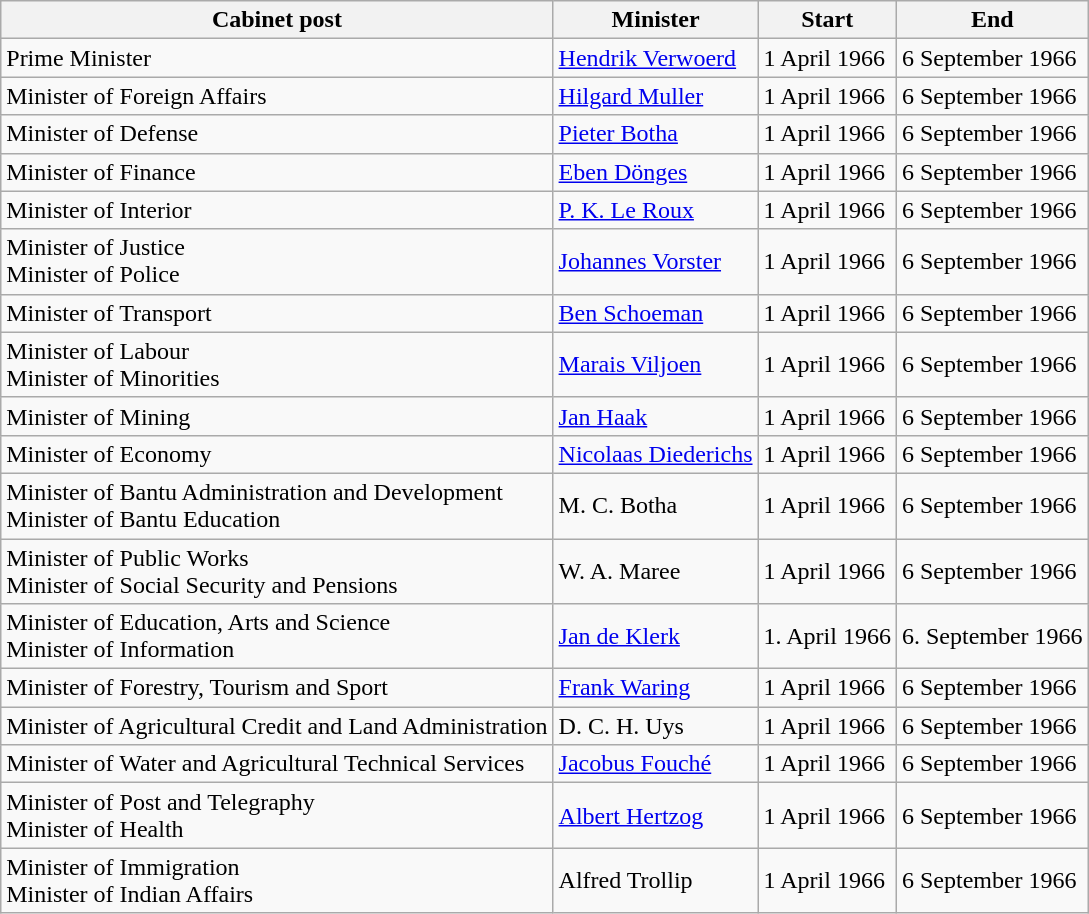<table class="wikitable">
<tr>
<th>Cabinet post</th>
<th>Minister</th>
<th>Start</th>
<th>End</th>
</tr>
<tr>
<td>Prime Minister</td>
<td><a href='#'>Hendrik Verwoerd</a></td>
<td>1 April 1966</td>
<td>6 September 1966</td>
</tr>
<tr>
<td>Minister of Foreign Affairs</td>
<td><a href='#'>Hilgard Muller</a></td>
<td>1 April 1966</td>
<td>6 September 1966</td>
</tr>
<tr>
<td>Minister of Defense</td>
<td><a href='#'>Pieter Botha</a></td>
<td>1 April 1966</td>
<td>6 September 1966</td>
</tr>
<tr>
<td>Minister of Finance</td>
<td><a href='#'>Eben Dönges</a></td>
<td>1 April 1966</td>
<td>6 September 1966</td>
</tr>
<tr>
<td>Minister of Interior</td>
<td><a href='#'>P. K. Le Roux</a></td>
<td>1 April 1966</td>
<td>6 September 1966</td>
</tr>
<tr>
<td>Minister of Justice<br>Minister of Police</td>
<td><a href='#'>Johannes Vorster</a></td>
<td>1 April 1966</td>
<td>6 September 1966</td>
</tr>
<tr>
<td>Minister of Transport</td>
<td><a href='#'>Ben Schoeman</a></td>
<td>1 April 1966</td>
<td>6 September 1966</td>
</tr>
<tr>
<td>Minister of Labour<br>Minister of Minorities</td>
<td><a href='#'>Marais Viljoen</a></td>
<td>1 April 1966</td>
<td>6 September 1966</td>
</tr>
<tr>
<td>Minister of Mining</td>
<td><a href='#'>Jan Haak</a></td>
<td>1 April 1966</td>
<td>6 September 1966</td>
</tr>
<tr>
<td>Minister of Economy</td>
<td><a href='#'>Nicolaas Diederichs</a></td>
<td>1 April 1966</td>
<td>6 September 1966</td>
</tr>
<tr>
<td>Minister of Bantu Administration and Development<br>Minister of Bantu Education</td>
<td>M. C. Botha</td>
<td>1 April 1966</td>
<td>6 September 1966</td>
</tr>
<tr>
<td>Minister of Public Works<br>Minister of Social Security and Pensions</td>
<td>W. A. Maree</td>
<td>1 April 1966</td>
<td>6 September 1966</td>
</tr>
<tr>
<td>Minister of Education, Arts and Science <br>Minister of Information</td>
<td><a href='#'>Jan de Klerk</a></td>
<td>1. April 1966</td>
<td>6. September 1966</td>
</tr>
<tr>
<td>Minister of Forestry, Tourism and Sport</td>
<td><a href='#'>Frank Waring</a></td>
<td>1 April 1966</td>
<td>6 September 1966</td>
</tr>
<tr>
<td>Minister of Agricultural Credit and Land Administration</td>
<td>D. C. H. Uys</td>
<td>1 April 1966</td>
<td>6 September 1966</td>
</tr>
<tr>
<td>Minister of Water and Agricultural Technical Services</td>
<td><a href='#'>Jacobus Fouché</a></td>
<td>1 April 1966</td>
<td>6 September 1966</td>
</tr>
<tr>
<td>Minister of Post and Telegraphy<br>Minister of Health</td>
<td><a href='#'>Albert Hertzog</a></td>
<td>1 April 1966</td>
<td>6 September 1966</td>
</tr>
<tr>
<td>Minister of Immigration<br>Minister of Indian Affairs</td>
<td>Alfred Trollip</td>
<td>1 April 1966</td>
<td>6 September 1966</td>
</tr>
</table>
